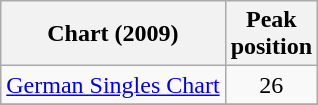<table class="wikitable sortable">
<tr>
<th>Chart (2009)</th>
<th>Peak<br>position</th>
</tr>
<tr>
<td><a href='#'>German Singles Chart</a></td>
<td align="center">26 </td>
</tr>
<tr>
</tr>
</table>
